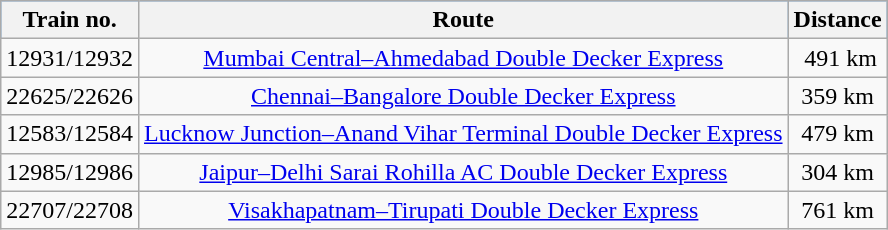<table class="wikitable sortable" style="text-align:center;">
<tr style="background:#1e90ff;">
<th scope="col">Train no.</th>
<th scope="col">Route</th>
<th scope="col">Distance</th>
</tr>
<tr>
<td>12931/12932</td>
<td><a href='#'>Mumbai Central–Ahmedabad Double Decker Express</a></td>
<td> 491 km</td>
</tr>
<tr>
<td>22625/22626</td>
<td><a href='#'>Chennai–Bangalore Double Decker Express</a></td>
<td>359 km</td>
</tr>
<tr>
<td>12583/12584</td>
<td><a href='#'>Lucknow Junction–Anand Vihar Terminal Double Decker Express</a></td>
<td>479 km</td>
</tr>
<tr>
<td>12985/12986</td>
<td><a href='#'>Jaipur–Delhi Sarai Rohilla AC Double Decker Express</a></td>
<td>304 km</td>
</tr>
<tr>
<td>22707/22708</td>
<td><a href='#'>Visakhapatnam–Tirupati Double Decker Express</a></td>
<td>761 km</td>
</tr>
</table>
